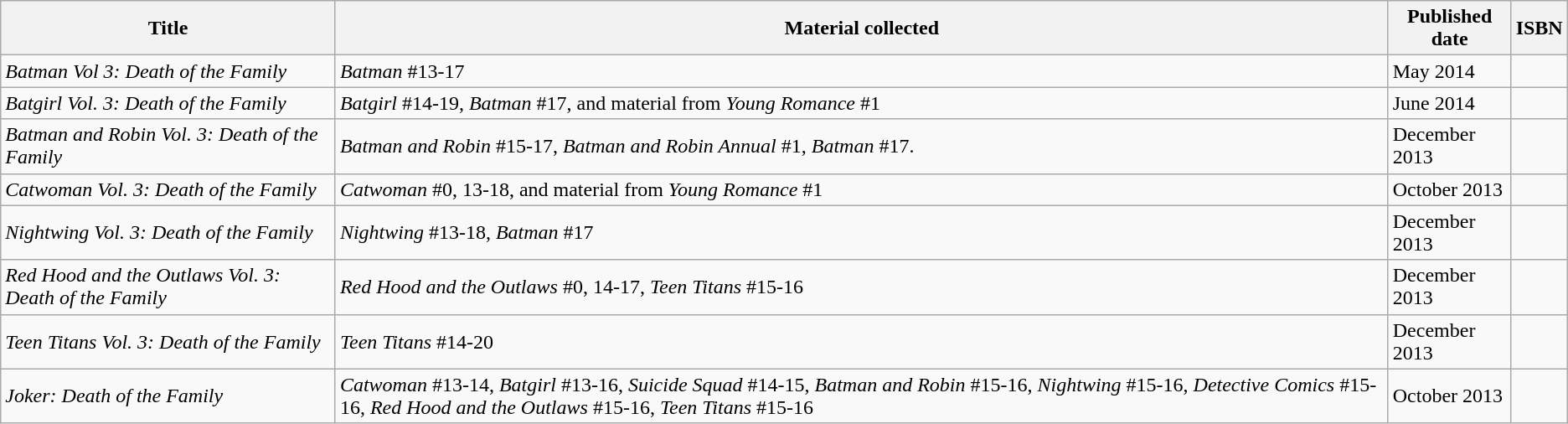<table class="wikitable">
<tr>
<th>Title</th>
<th>Material collected</th>
<th>Published date</th>
<th>ISBN</th>
</tr>
<tr>
<td><em>Batman Vol 3: Death of the Family</em></td>
<td><em>Batman</em> #13-17</td>
<td>May 2014</td>
<td></td>
</tr>
<tr>
<td><em>Batgirl Vol. 3: Death of the Family</em></td>
<td><em>Batgirl</em> #14-19, <em>Batman</em> #17, and material from <em>Young Romance</em> #1</td>
<td>June 2014</td>
<td></td>
</tr>
<tr>
<td><em>Batman and Robin Vol. 3: Death of the Family</em></td>
<td><em>Batman and Robin</em> #15-17, <em>Batman and Robin Annual</em> #1, <em>Batman</em> #17.</td>
<td>December 2013</td>
<td></td>
</tr>
<tr>
<td><em>Catwoman Vol. 3: Death of the Family</em></td>
<td><em>Catwoman</em> #0, 13-18, and material from <em>Young Romance</em> #1</td>
<td>October 2013</td>
<td></td>
</tr>
<tr>
<td><em>Nightwing Vol. 3: Death of the Family</em></td>
<td><em>Nightwing</em> #13-18, <em>Batman</em> #17</td>
<td>December 2013</td>
<td></td>
</tr>
<tr>
<td><em>Red Hood and the Outlaws Vol. 3: Death of the Family</em></td>
<td><em>Red Hood and the Outlaws</em> #0, 14-17, <em>Teen Titans</em> #15-16</td>
<td>December 2013</td>
<td></td>
</tr>
<tr>
<td><em>Teen Titans Vol. 3: Death of the Family</em></td>
<td><em>Teen Titans</em> #14-20</td>
<td>December 2013</td>
<td></td>
</tr>
<tr>
<td><em>Joker: Death of the Family</em></td>
<td><em>Catwoman</em> #13-14, <em>Batgirl</em> #13-16, <em>Suicide Squad</em> #14-15, <em>Batman and Robin</em> #15-16, <em>Nightwing</em> #15-16, <em>Detective Comics</em> #15-16, <em>Red Hood and the Outlaws</em> #15-16, <em>Teen Titans</em> #15-16</td>
<td>October 2013</td>
<td></td>
</tr>
</table>
